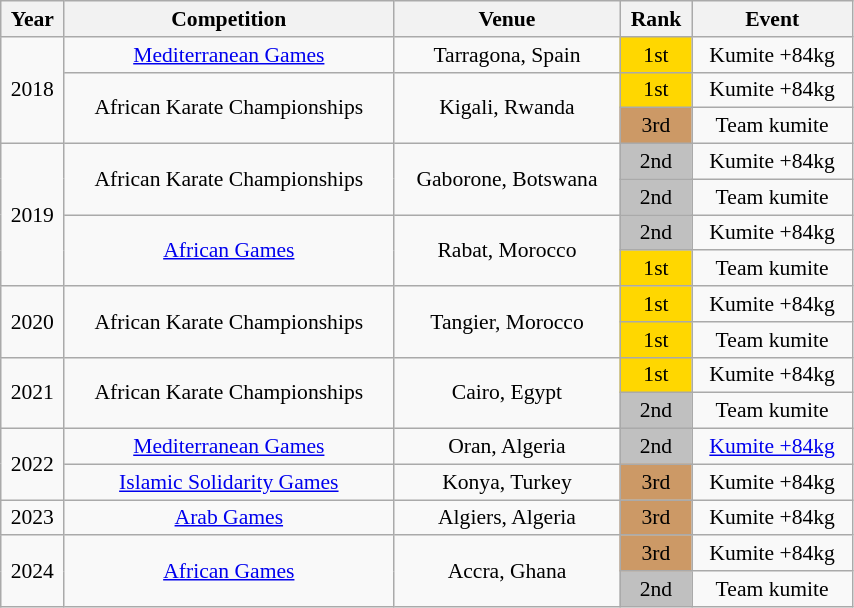<table class="wikitable sortable" width=45% style="font-size:90%; text-align:center;">
<tr>
<th>Year</th>
<th>Competition</th>
<th>Venue</th>
<th>Rank</th>
<th>Event</th>
</tr>
<tr>
<td rowspan=3>2018</td>
<td><a href='#'>Mediterranean Games</a></td>
<td>Tarragona, Spain</td>
<td bgcolor="gold">1st</td>
<td>Kumite +84kg</td>
</tr>
<tr>
<td rowspan=2>African Karate Championships</td>
<td rowspan=2>Kigali, Rwanda</td>
<td bgcolor="gold">1st</td>
<td>Kumite +84kg</td>
</tr>
<tr>
<td bgcolor="cc9966">3rd</td>
<td>Team kumite</td>
</tr>
<tr>
<td rowspan=4>2019</td>
<td rowspan=2>African Karate Championships</td>
<td rowspan=2>Gaborone, Botswana</td>
<td bgcolor="silver">2nd</td>
<td>Kumite +84kg</td>
</tr>
<tr>
<td bgcolor="silver">2nd</td>
<td>Team kumite</td>
</tr>
<tr>
<td rowspan=2><a href='#'>African Games</a></td>
<td rowspan=2>Rabat, Morocco</td>
<td bgcolor="silver">2nd</td>
<td>Kumite +84kg</td>
</tr>
<tr>
<td bgcolor="gold">1st</td>
<td>Team kumite</td>
</tr>
<tr>
<td rowspan=2>2020</td>
<td rowspan=2>African Karate Championships</td>
<td rowspan=2>Tangier, Morocco</td>
<td bgcolor="gold">1st</td>
<td>Kumite +84kg</td>
</tr>
<tr>
<td bgcolor="gold">1st</td>
<td>Team kumite</td>
</tr>
<tr>
<td rowspan=2>2021</td>
<td rowspan=2>African Karate Championships</td>
<td rowspan=2>Cairo, Egypt</td>
<td bgcolor="gold">1st</td>
<td>Kumite +84kg</td>
</tr>
<tr>
<td bgcolor="silver">2nd</td>
<td>Team kumite</td>
</tr>
<tr>
<td rowspan=2>2022</td>
<td><a href='#'>Mediterranean Games</a></td>
<td>Oran, Algeria</td>
<td bgcolor="silver">2nd</td>
<td><a href='#'>Kumite +84kg</a></td>
</tr>
<tr>
<td><a href='#'>Islamic Solidarity Games</a></td>
<td>Konya, Turkey</td>
<td bgcolor="cc9966">3rd</td>
<td>Kumite +84kg</td>
</tr>
<tr>
<td>2023</td>
<td><a href='#'>Arab Games</a></td>
<td>Algiers, Algeria</td>
<td bgcolor="cc9966">3rd</td>
<td>Kumite +84kg</td>
</tr>
<tr>
<td rowspan=2>2024</td>
<td rowspan=2><a href='#'>African Games</a></td>
<td rowspan=2>Accra, Ghana</td>
<td bgcolor="cc9966">3rd</td>
<td>Kumite +84kg</td>
</tr>
<tr>
<td bgcolor="silver">2nd</td>
<td>Team kumite</td>
</tr>
</table>
